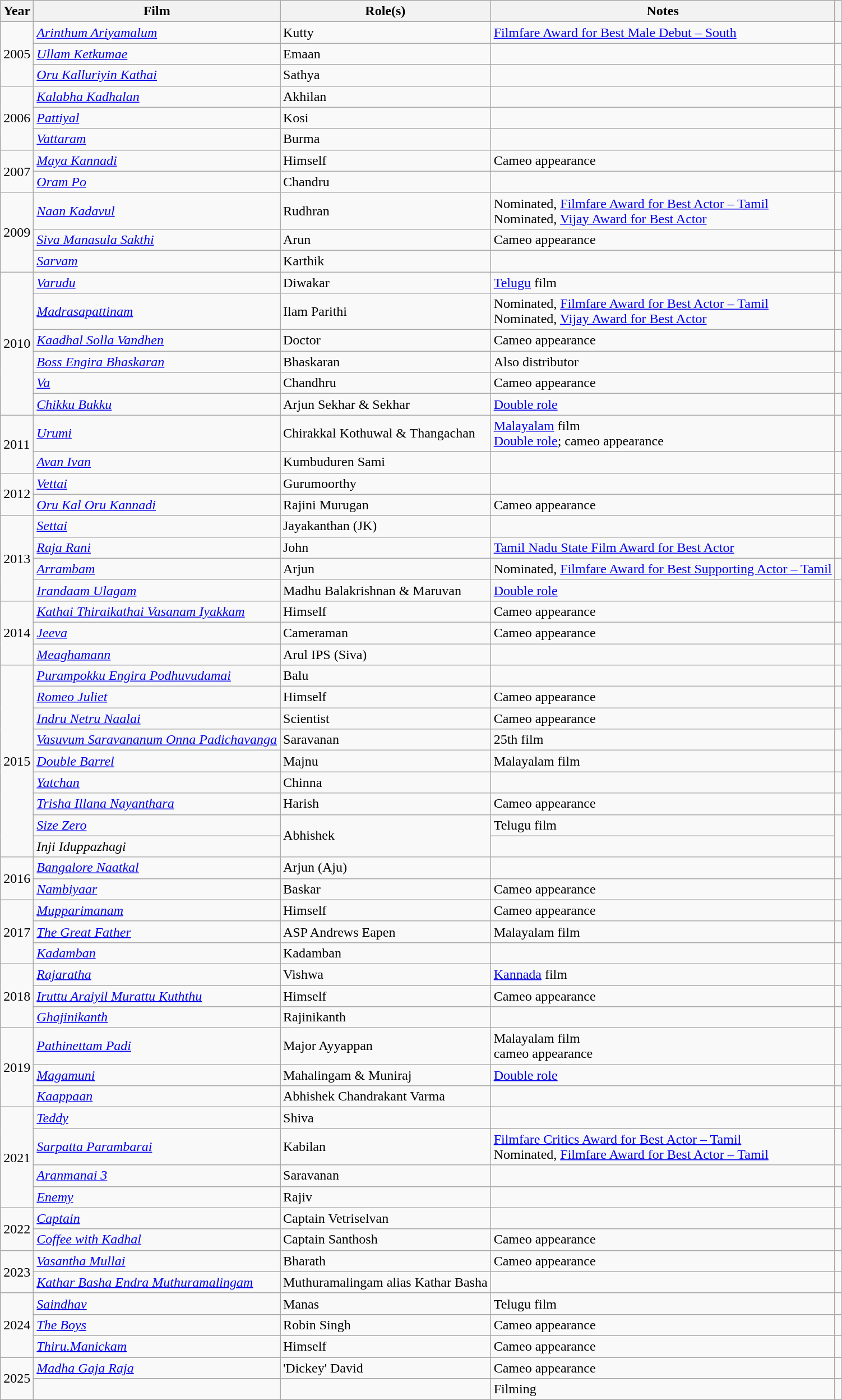<table class="wikitable sortable">
<tr>
<th scope="col">Year</th>
<th scope="col">Film</th>
<th scope="col">Role(s)</th>
<th scope="col" class="unsortable">Notes</th>
<th scope="col" class="unsortable"></th>
</tr>
<tr>
<td rowspan="3">2005</td>
<td><em><a href='#'>Arinthum Ariyamalum</a></em></td>
<td>Kutty</td>
<td><a href='#'>Filmfare Award for Best Male Debut – South</a></td>
<td></td>
</tr>
<tr>
<td><em><a href='#'>Ullam Ketkumae</a></em></td>
<td>Emaan</td>
<td></td>
<td></td>
</tr>
<tr>
<td><em><a href='#'>Oru Kalluriyin Kathai</a></em></td>
<td>Sathya</td>
<td></td>
<td></td>
</tr>
<tr>
<td rowspan="3">2006</td>
<td><em><a href='#'>Kalabha Kadhalan</a></em></td>
<td>Akhilan</td>
<td></td>
<td></td>
</tr>
<tr>
<td><em><a href='#'>Pattiyal</a></em></td>
<td>Kosi</td>
<td></td>
<td></td>
</tr>
<tr>
<td><em><a href='#'>Vattaram</a></em></td>
<td>Burma</td>
<td></td>
<td></td>
</tr>
<tr>
<td rowspan="2">2007</td>
<td><em><a href='#'>Maya Kannadi</a></em></td>
<td>Himself</td>
<td>Cameo appearance</td>
<td></td>
</tr>
<tr>
<td><em><a href='#'>Oram Po</a></em></td>
<td>Chandru</td>
<td></td>
<td></td>
</tr>
<tr>
<td rowspan="3">2009</td>
<td><em><a href='#'>Naan Kadavul</a></em></td>
<td>Rudhran</td>
<td>Nominated, <a href='#'>Filmfare Award for Best Actor – Tamil</a><br>Nominated, <a href='#'>Vijay Award for Best Actor</a></td>
<td></td>
</tr>
<tr>
<td><em><a href='#'>Siva Manasula Sakthi</a></em></td>
<td>Arun</td>
<td>Cameo appearance</td>
<td></td>
</tr>
<tr>
<td><em><a href='#'>Sarvam</a></em></td>
<td>Karthik</td>
<td></td>
<td></td>
</tr>
<tr>
<td rowspan="6">2010</td>
<td><em><a href='#'>Varudu</a></em></td>
<td>Diwakar</td>
<td><a href='#'>Telugu</a> film</td>
<td></td>
</tr>
<tr>
<td><em><a href='#'>Madrasapattinam</a></em></td>
<td>Ilam Parithi</td>
<td>Nominated, <a href='#'>Filmfare Award for Best Actor – Tamil</a><br>Nominated, <a href='#'>Vijay Award for Best Actor</a></td>
<td></td>
</tr>
<tr>
<td><em><a href='#'>Kaadhal Solla Vandhen</a></em></td>
<td>Doctor</td>
<td>Cameo appearance</td>
<td></td>
</tr>
<tr>
<td><em><a href='#'>Boss Engira Bhaskaran</a></em></td>
<td>Bhaskaran</td>
<td>Also distributor</td>
<td></td>
</tr>
<tr>
<td><em><a href='#'>Va</a></em></td>
<td>Chandhru</td>
<td>Cameo appearance</td>
<td></td>
</tr>
<tr>
<td><em><a href='#'>Chikku Bukku</a></em></td>
<td>Arjun Sekhar & Sekhar</td>
<td><a href='#'>Double role</a></td>
<td></td>
</tr>
<tr>
<td rowspan="2">2011</td>
<td><em><a href='#'>Urumi</a></em></td>
<td>Chirakkal Kothuwal & Thangachan</td>
<td><a href='#'>Malayalam</a> film<br><a href='#'>Double role</a>; cameo appearance</td>
<td></td>
</tr>
<tr>
<td><em><a href='#'>Avan Ivan</a></em></td>
<td>Kumbuduren Sami</td>
<td></td>
<td></td>
</tr>
<tr>
<td rowspan="2">2012</td>
<td><em><a href='#'>Vettai</a></em></td>
<td>Gurumoorthy</td>
<td></td>
<td></td>
</tr>
<tr>
<td><em><a href='#'>Oru Kal Oru Kannadi</a></em></td>
<td>Rajini Murugan</td>
<td>Cameo appearance</td>
<td></td>
</tr>
<tr>
<td rowspan="4">2013</td>
<td><em><a href='#'>Settai</a></em></td>
<td>Jayakanthan (JK)</td>
<td></td>
<td></td>
</tr>
<tr>
<td><em><a href='#'>Raja Rani</a></em></td>
<td>John</td>
<td><a href='#'>Tamil Nadu State Film Award for Best Actor</a></td>
<td></td>
</tr>
<tr>
<td><em><a href='#'>Arrambam</a></em></td>
<td>Arjun</td>
<td>Nominated, <a href='#'>Filmfare Award for Best Supporting Actor – Tamil</a></td>
<td></td>
</tr>
<tr>
<td><em><a href='#'>Irandaam Ulagam</a></em></td>
<td>Madhu Balakrishnan & Maruvan</td>
<td><a href='#'>Double role</a></td>
<td></td>
</tr>
<tr>
<td rowspan="3">2014</td>
<td><em><a href='#'>Kathai Thiraikathai Vasanam Iyakkam</a></em></td>
<td>Himself</td>
<td>Cameo appearance</td>
<td></td>
</tr>
<tr>
<td><em><a href='#'>Jeeva</a></em></td>
<td>Cameraman</td>
<td>Cameo appearance</td>
<td></td>
</tr>
<tr>
<td><em><a href='#'>Meaghamann</a></em></td>
<td>Arul IPS (Siva)</td>
<td></td>
<td></td>
</tr>
<tr>
<td rowspan="9">2015</td>
<td><em><a href='#'>Purampokku Engira Podhuvudamai</a></em></td>
<td>Balu</td>
<td></td>
<td></td>
</tr>
<tr>
<td><em><a href='#'>Romeo Juliet</a></em></td>
<td>Himself</td>
<td>Cameo appearance</td>
<td></td>
</tr>
<tr>
<td><em><a href='#'>Indru Netru Naalai</a></em></td>
<td>Scientist</td>
<td>Cameo appearance</td>
<td></td>
</tr>
<tr>
<td><em><a href='#'>Vasuvum Saravananum Onna Padichavanga</a></em></td>
<td>Saravanan</td>
<td>25th film</td>
<td></td>
</tr>
<tr>
<td><em><a href='#'>Double Barrel</a></em></td>
<td>Majnu</td>
<td>Malayalam film</td>
<td></td>
</tr>
<tr>
<td><em><a href='#'>Yatchan</a></em></td>
<td>Chinna</td>
<td></td>
<td></td>
</tr>
<tr>
<td><em><a href='#'>Trisha Illana Nayanthara</a></em></td>
<td>Harish</td>
<td>Cameo appearance</td>
<td></td>
</tr>
<tr>
<td><em><a href='#'>Size Zero</a></em></td>
<td rowspan="2">Abhishek</td>
<td>Telugu film</td>
<td rowspan="2"></td>
</tr>
<tr>
<td><em>Inji Iduppazhagi</em></td>
<td></td>
</tr>
<tr>
<td rowspan="2">2016</td>
<td><em><a href='#'>Bangalore Naatkal</a></em></td>
<td>Arjun (Aju)</td>
<td></td>
<td></td>
</tr>
<tr>
<td><em><a href='#'>Nambiyaar</a></em></td>
<td>Baskar</td>
<td>Cameo appearance</td>
<td></td>
</tr>
<tr>
<td rowspan="3">2017</td>
<td><em><a href='#'>Mupparimanam</a></em></td>
<td>Himself</td>
<td>Cameo appearance</td>
<td></td>
</tr>
<tr>
<td><em><a href='#'>The Great Father</a></em></td>
<td>ASP Andrews Eapen</td>
<td>Malayalam film</td>
<td></td>
</tr>
<tr>
<td><em><a href='#'>Kadamban</a></em></td>
<td>Kadamban</td>
<td></td>
<td></td>
</tr>
<tr>
<td rowspan="3">2018</td>
<td><em><a href='#'>Rajaratha</a></em></td>
<td>Vishwa</td>
<td><a href='#'>Kannada</a> film</td>
<td></td>
</tr>
<tr>
<td><em><a href='#'>Iruttu Araiyil Murattu Kuththu</a></em></td>
<td>Himself</td>
<td>Cameo appearance</td>
<td></td>
</tr>
<tr>
<td><em><a href='#'>Ghajinikanth</a></em></td>
<td>Rajinikanth</td>
<td></td>
<td></td>
</tr>
<tr>
<td rowspan="3">2019</td>
<td><em><a href='#'>Pathinettam Padi</a></em></td>
<td>Major Ayyappan</td>
<td>Malayalam film<br>cameo appearance</td>
<td></td>
</tr>
<tr>
<td><em><a href='#'>Magamuni</a></em></td>
<td>Mahalingam & Muniraj</td>
<td><a href='#'>Double role</a></td>
<td></td>
</tr>
<tr>
<td><em><a href='#'>Kaappaan</a></em></td>
<td>Abhishek Chandrakant Varma</td>
<td></td>
<td></td>
</tr>
<tr>
<td rowspan="4">2021</td>
<td><em><a href='#'>Teddy</a></em></td>
<td>Shiva</td>
<td></td>
<td></td>
</tr>
<tr>
<td><em><a href='#'>Sarpatta Parambarai</a></em></td>
<td>Kabilan</td>
<td><a href='#'>Filmfare Critics Award for Best Actor – Tamil</a><br> Nominated, <a href='#'>Filmfare Award for Best Actor – Tamil</a></td>
<td></td>
</tr>
<tr>
<td><em><a href='#'>Aranmanai 3</a></em></td>
<td>Saravanan</td>
<td></td>
<td></td>
</tr>
<tr>
<td><em><a href='#'>Enemy</a></em></td>
<td>Rajiv</td>
<td></td>
<td></td>
</tr>
<tr>
<td rowspan="2">2022</td>
<td><em><a href='#'>Captain</a></em></td>
<td>Captain Vetriselvan</td>
<td></td>
<td></td>
</tr>
<tr>
<td><em><a href='#'>Coffee with Kadhal</a></em></td>
<td>Captain Santhosh</td>
<td>Cameo appearance</td>
<td></td>
</tr>
<tr>
<td rowspan="2">2023</td>
<td><em><a href='#'>Vasantha Mullai</a></em></td>
<td>Bharath</td>
<td>Cameo appearance</td>
<td><br>


</td>
</tr>
<tr>
<td><em><a href='#'>Kathar Basha Endra Muthuramalingam</a></em></td>
<td>Muthuramalingam alias Kathar Basha</td>
<td></td>
<td></td>
</tr>
<tr>
<td rowspan="3">2024</td>
<td><em><a href='#'>Saindhav</a></em></td>
<td>Manas</td>
<td>Telugu film</td>
<td></td>
</tr>
<tr>
<td><em><a href='#'>The Boys</a></em></td>
<td>Robin Singh</td>
<td>Cameo appearance</td>
<td></td>
</tr>
<tr>
<td><em><a href='#'>Thiru.Manickam</a></em></td>
<td>Himself</td>
<td>Cameo appearance</td>
<td></td>
</tr>
<tr>
<td rowspan="2">2025</td>
<td><em><a href='#'>Madha Gaja Raja</a></em></td>
<td>'Dickey' David</td>
<td>Cameo appearance</td>
<td></td>
</tr>
<tr>
<td></td>
<td></td>
<td>Filming</td>
<td></td>
</tr>
</table>
